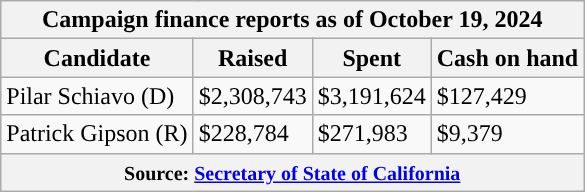<table class="wikitable sortable">
<tr>
<th colspan=4>Campaign finance reports as of October 19, 2024</th>
</tr>
<tr style="text-align:center;">
<th>Candidate</th>
<th>Raised</th>
<th>Spent</th>
<th>Cash on hand</th>
</tr>
<tr>
<td style="color:black;background-color:">Pilar Schiavo (D)</td>
<td>$2,308,743</td>
<td>$3,191,624</td>
<td>$127,429</td>
</tr>
<tr>
<td style="background-color:">Patrick Gipson (R)</td>
<td>$228,784</td>
<td>$271,983</td>
<td>$9,379</td>
</tr>
<tr>
<th colspan="4"><small>Source: <a href='#'>Secretary of State of California</a></small></th>
</tr>
</table>
